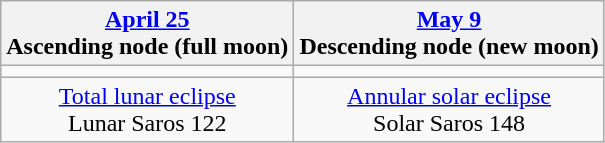<table class="wikitable">
<tr>
<th><a href='#'>April 25</a><br>Ascending node (full moon)<br></th>
<th><a href='#'>May 9</a><br>Descending node (new moon)<br></th>
</tr>
<tr>
<td></td>
<td></td>
</tr>
<tr align=center>
<td><a href='#'>Total lunar eclipse</a><br>Lunar Saros 122</td>
<td><a href='#'>Annular solar eclipse</a><br>Solar Saros 148</td>
</tr>
</table>
